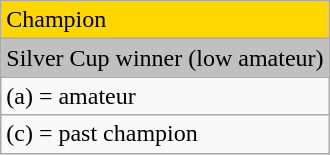<table class="wikitable">
<tr style="background:gold">
<td>Champion</td>
</tr>
<tr style="background:silver">
<td>Silver Cup winner (low amateur)</td>
</tr>
<tr>
<td>(a) = amateur</td>
</tr>
<tr>
<td>(c) = past champion</td>
</tr>
</table>
